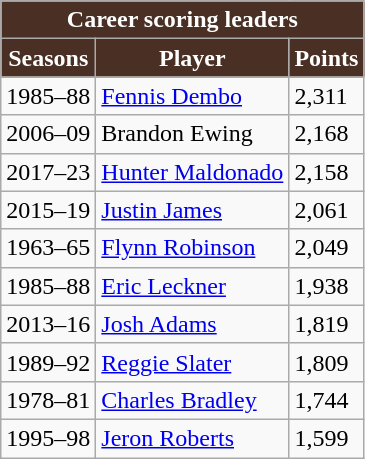<table class="wikitable" style="float:left; margin-right:1em">
<tr>
<th style="background:#492f24; color:white;" colspan=6>Career scoring leaders</th>
</tr>
<tr>
<th style="background:#492f24; color:white">Seasons</th>
<th style="background:#492f24; color:white">Player</th>
<th style="background:#492f24; color:white">Points</th>
</tr>
<tr>
<td>1985–88</td>
<td><a href='#'>Fennis Dembo</a></td>
<td>2,311</td>
</tr>
<tr>
<td>2006–09</td>
<td>Brandon Ewing</td>
<td>2,168</td>
</tr>
<tr>
<td>2017–23</td>
<td><a href='#'>Hunter Maldonado</a></td>
<td>2,158</td>
</tr>
<tr>
<td>2015–19</td>
<td><a href='#'>Justin James</a></td>
<td>2,061</td>
</tr>
<tr>
<td>1963–65</td>
<td><a href='#'>Flynn Robinson</a></td>
<td>2,049</td>
</tr>
<tr>
<td>1985–88</td>
<td><a href='#'>Eric Leckner</a></td>
<td>1,938</td>
</tr>
<tr>
<td>2013–16</td>
<td><a href='#'>Josh Adams</a></td>
<td>1,819</td>
</tr>
<tr>
<td>1989–92</td>
<td><a href='#'>Reggie Slater</a></td>
<td>1,809</td>
</tr>
<tr>
<td>1978–81</td>
<td><a href='#'>Charles Bradley</a></td>
<td>1,744</td>
</tr>
<tr>
<td>1995–98</td>
<td><a href='#'>Jeron Roberts</a></td>
<td>1,599</td>
</tr>
</table>
